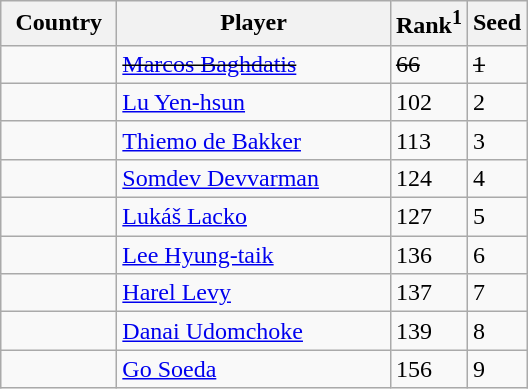<table class="sortable wikitable">
<tr>
<th width="70">Country</th>
<th width="175">Player</th>
<th>Rank<sup>1</sup></th>
<th>Seed</th>
</tr>
<tr>
<td></td>
<td><s><a href='#'>Marcos Baghdatis</a></s></td>
<td><s>66</s></td>
<td><s>1</s></td>
</tr>
<tr>
<td></td>
<td><a href='#'>Lu Yen-hsun</a></td>
<td>102</td>
<td>2</td>
</tr>
<tr>
<td></td>
<td><a href='#'>Thiemo de Bakker</a></td>
<td>113</td>
<td>3</td>
</tr>
<tr>
<td></td>
<td><a href='#'>Somdev Devvarman</a></td>
<td>124</td>
<td>4</td>
</tr>
<tr>
<td></td>
<td><a href='#'>Lukáš Lacko</a></td>
<td>127</td>
<td>5</td>
</tr>
<tr>
<td></td>
<td><a href='#'>Lee Hyung-taik</a></td>
<td>136</td>
<td>6</td>
</tr>
<tr>
<td></td>
<td><a href='#'>Harel Levy</a></td>
<td>137</td>
<td>7</td>
</tr>
<tr>
<td></td>
<td><a href='#'>Danai Udomchoke</a></td>
<td>139</td>
<td>8</td>
</tr>
<tr>
<td></td>
<td><a href='#'>Go Soeda</a></td>
<td>156</td>
<td>9</td>
</tr>
</table>
